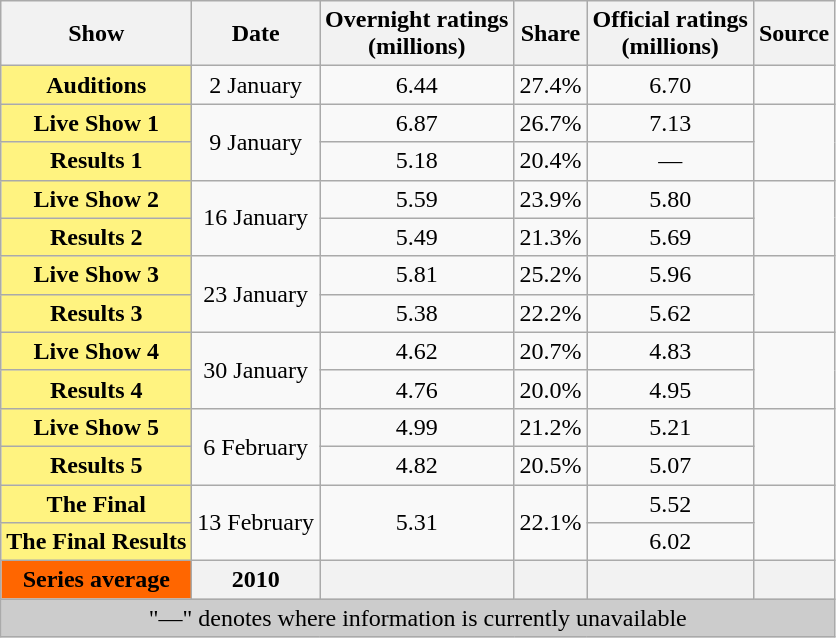<table class="wikitable sortable" style="text-align:center">
<tr>
<th>Show</th>
<th>Date</th>
<th>Overnight ratings<br>(millions)</th>
<th>Share</th>
<th>Official ratings<br>(millions)</th>
<th>Source</th>
</tr>
<tr>
<td style="background:#FFF380"><strong>Auditions</strong></td>
<td>2 January</td>
<td>6.44</td>
<td>27.4%</td>
<td>6.70</td>
<td></td>
</tr>
<tr>
<td style="background:#FFF380"><strong>Live Show 1</strong></td>
<td rowspan="2">9 January</td>
<td>6.87</td>
<td>26.7%</td>
<td>7.13</td>
<td rowspan="2"></td>
</tr>
<tr>
<td style="background:#FFF380"><strong>Results 1</strong></td>
<td>5.18</td>
<td>20.4%</td>
<td>—</td>
</tr>
<tr>
<td style="background:#FFF380"><strong>Live Show 2</strong></td>
<td rowspan="2">16 January</td>
<td>5.59</td>
<td>23.9%</td>
<td>5.80</td>
<td rowspan="2"></td>
</tr>
<tr>
<td style="background:#FFF380"><strong>Results 2</strong></td>
<td>5.49</td>
<td>21.3%</td>
<td>5.69</td>
</tr>
<tr>
<td style="background:#FFF380"><strong>Live Show 3</strong></td>
<td rowspan="2">23 January</td>
<td>5.81</td>
<td>25.2%</td>
<td>5.96</td>
<td rowspan="2"></td>
</tr>
<tr>
<td style="background:#FFF380"><strong>Results 3</strong></td>
<td>5.38</td>
<td>22.2%</td>
<td>5.62</td>
</tr>
<tr>
<td style="background:#FFF380"><strong>Live Show 4</strong></td>
<td rowspan="2">30 January</td>
<td>4.62</td>
<td>20.7%</td>
<td>4.83</td>
<td rowspan="2"></td>
</tr>
<tr>
<td style="background:#FFF380"><strong>Results 4</strong></td>
<td>4.76</td>
<td>20.0%</td>
<td>4.95</td>
</tr>
<tr>
<td style="background:#FFF380"><strong>Live Show 5</strong></td>
<td rowspan="2">6 February</td>
<td>4.99</td>
<td>21.2%</td>
<td>5.21</td>
<td rowspan="2"></td>
</tr>
<tr>
<td style="background:#FFF380"><strong>Results 5</strong></td>
<td>4.82</td>
<td>20.5%</td>
<td>5.07</td>
</tr>
<tr>
<td style="background:#FFF380"><strong>The Final</strong></td>
<td rowspan="2">13 February</td>
<td rowspan="2">5.31</td>
<td rowspan="2">22.1%</td>
<td>5.52</td>
<td rowspan="2"></td>
</tr>
<tr>
<td style="background:#FFF380"><strong>The Final Results</strong></td>
<td>6.02</td>
</tr>
<tr>
<th style="background:#f60;">Series average</th>
<th>2010</th>
<th></th>
<th></th>
<th></th>
<th></th>
</tr>
<tr style="background:#ccc;">
<td colspan="7">"—" denotes where information is currently unavailable</td>
</tr>
</table>
